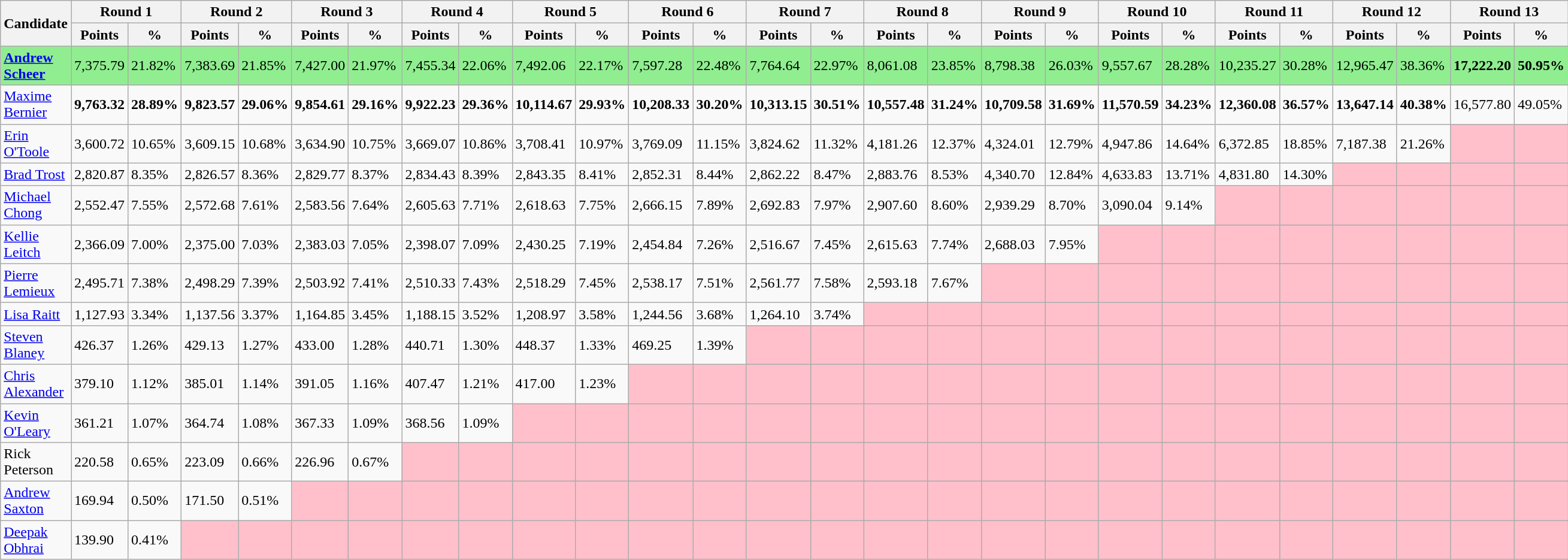<table class="wikitable">
<tr>
<th rowspan="2">Candidate</th>
<th colspan="2">Round 1</th>
<th colspan="2">Round 2</th>
<th colspan="2">Round 3</th>
<th colspan="2">Round 4</th>
<th colspan="2">Round 5</th>
<th colspan="2">Round 6</th>
<th colspan="2">Round 7</th>
<th colspan="2">Round 8</th>
<th colspan="2">Round 9</th>
<th colspan="2">Round 10</th>
<th colspan="2">Round 11</th>
<th colspan="2">Round 12</th>
<th colspan="2">Round 13</th>
</tr>
<tr>
<th>Points</th>
<th>%</th>
<th>Points</th>
<th>%</th>
<th>Points</th>
<th>%</th>
<th>Points</th>
<th>%</th>
<th>Points</th>
<th>%</th>
<th>Points</th>
<th>%</th>
<th>Points</th>
<th>%</th>
<th>Points</th>
<th>%</th>
<th>Points</th>
<th>%</th>
<th>Points</th>
<th>%</th>
<th>Points</th>
<th>%</th>
<th>Points</th>
<th>%</th>
<th>Points</th>
<th>%</th>
</tr>
<tr style="background:lightgreen;">
<td><strong><a href='#'>Andrew Scheer</a></strong></td>
<td>7,375.79</td>
<td>21.82%</td>
<td>7,383.69</td>
<td>21.85%</td>
<td>7,427.00</td>
<td>21.97%</td>
<td>7,455.34</td>
<td>22.06%</td>
<td>7,492.06</td>
<td>22.17%</td>
<td>7,597.28</td>
<td>22.48%</td>
<td>7,764.64</td>
<td>22.97%</td>
<td>8,061.08</td>
<td>23.85%</td>
<td>8,798.38</td>
<td>26.03%</td>
<td>9,557.67</td>
<td>28.28%</td>
<td>10,235.27</td>
<td>30.28%</td>
<td>12,965.47</td>
<td>38.36%</td>
<td><strong>17,222.20</strong></td>
<td><strong>50.95%</strong></td>
</tr>
<tr>
<td><a href='#'>Maxime Bernier</a></td>
<td><strong>9,763.32</strong></td>
<td><strong>28.89%</strong></td>
<td><strong>9,823.57</strong></td>
<td><strong>29.06%</strong></td>
<td><strong>9,854.61</strong></td>
<td><strong>29.16%</strong></td>
<td><strong>9,922.23</strong></td>
<td><strong>29.36%</strong></td>
<td><strong>10,114.67</strong></td>
<td><strong>29.93%</strong></td>
<td><strong>10,208.33</strong></td>
<td><strong>30.20%</strong></td>
<td><strong>10,313.15</strong></td>
<td><strong>30.51%</strong></td>
<td><strong>10,557.48</strong></td>
<td><strong>31.24%</strong></td>
<td><strong>10,709.58</strong></td>
<td><strong>31.69%</strong></td>
<td><strong>11,570.59</strong></td>
<td><strong>34.23%</strong></td>
<td><strong>12,360.08</strong></td>
<td><strong>36.57%</strong></td>
<td><strong>13,647.14</strong></td>
<td><strong>40.38%</strong></td>
<td>16,577.80</td>
<td>49.05%</td>
</tr>
<tr>
<td><a href='#'>Erin O'Toole</a></td>
<td>3,600.72</td>
<td>10.65%</td>
<td>3,609.15</td>
<td>10.68%</td>
<td>3,634.90</td>
<td>10.75%</td>
<td>3,669.07</td>
<td>10.86%</td>
<td>3,708.41</td>
<td>10.97%</td>
<td>3,769.09</td>
<td>11.15%</td>
<td>3,824.62</td>
<td>11.32%</td>
<td>4,181.26</td>
<td>12.37%</td>
<td>4,324.01</td>
<td>12.79%</td>
<td>4,947.86</td>
<td>14.64%</td>
<td>6,372.85</td>
<td>18.85%</td>
<td>7,187.38</td>
<td>21.26%</td>
<td style="background:pink;"></td>
<td style="background:pink;"></td>
</tr>
<tr>
<td><a href='#'>Brad Trost</a></td>
<td>2,820.87</td>
<td>8.35%</td>
<td>2,826.57</td>
<td>8.36%</td>
<td>2,829.77</td>
<td>8.37%</td>
<td>2,834.43</td>
<td>8.39%</td>
<td>2,843.35</td>
<td>8.41%</td>
<td>2,852.31</td>
<td>8.44%</td>
<td>2,862.22</td>
<td>8.47%</td>
<td>2,883.76</td>
<td>8.53%</td>
<td>4,340.70</td>
<td>12.84%</td>
<td>4,633.83</td>
<td>13.71%</td>
<td>4,831.80</td>
<td>14.30%</td>
<td style="background:pink;"></td>
<td style="background:pink;"></td>
<td style="background:pink;"></td>
<td style="background:pink;"></td>
</tr>
<tr>
<td><a href='#'>Michael Chong</a></td>
<td>2,552.47</td>
<td>7.55%</td>
<td>2,572.68</td>
<td>7.61%</td>
<td>2,583.56</td>
<td>7.64%</td>
<td>2,605.63</td>
<td>7.71%</td>
<td>2,618.63</td>
<td>7.75%</td>
<td>2,666.15</td>
<td>7.89%</td>
<td>2,692.83</td>
<td>7.97%</td>
<td>2,907.60</td>
<td>8.60%</td>
<td>2,939.29</td>
<td>8.70%</td>
<td>3,090.04</td>
<td>9.14%</td>
<td style="background:pink;"></td>
<td style="background:pink;"></td>
<td style="background:pink;"></td>
<td style="background:pink;"></td>
<td style="background:pink;"></td>
<td style="background:pink;"></td>
</tr>
<tr>
<td><a href='#'>Kellie Leitch</a></td>
<td>2,366.09</td>
<td>7.00%</td>
<td>2,375.00</td>
<td>7.03%</td>
<td>2,383.03</td>
<td>7.05%</td>
<td>2,398.07</td>
<td>7.09%</td>
<td>2,430.25</td>
<td>7.19%</td>
<td>2,454.84</td>
<td>7.26%</td>
<td>2,516.67</td>
<td>7.45%</td>
<td>2,615.63</td>
<td>7.74%</td>
<td>2,688.03</td>
<td>7.95%</td>
<td style="background:pink;"></td>
<td style="background:pink;"></td>
<td style="background:pink;"></td>
<td style="background:pink;"></td>
<td style="background:pink;"></td>
<td style="background:pink;"></td>
<td style="background:pink;"></td>
<td style="background:pink;"></td>
</tr>
<tr>
<td><a href='#'>Pierre Lemieux</a></td>
<td>2,495.71</td>
<td>7.38%</td>
<td>2,498.29</td>
<td>7.39%</td>
<td>2,503.92</td>
<td>7.41%</td>
<td>2,510.33</td>
<td>7.43%</td>
<td>2,518.29</td>
<td>7.45%</td>
<td>2,538.17</td>
<td>7.51%</td>
<td>2,561.77</td>
<td>7.58%</td>
<td>2,593.18</td>
<td>7.67%</td>
<td style="background:pink;"></td>
<td style="background:pink;"></td>
<td style="background:pink;"></td>
<td style="background:pink;"></td>
<td style="background:pink;"></td>
<td style="background:pink;"></td>
<td style="background:pink;"></td>
<td style="background:pink;"></td>
<td style="background:pink;"></td>
<td style="background:pink;"></td>
</tr>
<tr>
<td><a href='#'>Lisa Raitt</a></td>
<td>1,127.93</td>
<td>3.34%</td>
<td>1,137.56</td>
<td>3.37%</td>
<td>1,164.85</td>
<td>3.45%</td>
<td>1,188.15</td>
<td>3.52%</td>
<td>1,208.97</td>
<td>3.58%</td>
<td>1,244.56</td>
<td>3.68%</td>
<td>1,264.10</td>
<td>3.74%</td>
<td style="background:pink;"></td>
<td style="background:pink;"></td>
<td style="background:pink;"></td>
<td style="background:pink;"></td>
<td style="background:pink;"></td>
<td style="background:pink;"></td>
<td style="background:pink;"></td>
<td style="background:pink;"></td>
<td style="background:pink;"></td>
<td style="background:pink;"></td>
<td style="background:pink;"></td>
<td style="background:pink;"></td>
</tr>
<tr>
<td><a href='#'>Steven Blaney</a></td>
<td>426.37</td>
<td>1.26%</td>
<td>429.13</td>
<td>1.27%</td>
<td>433.00</td>
<td>1.28%</td>
<td>440.71</td>
<td>1.30%</td>
<td>448.37</td>
<td>1.33%</td>
<td>469.25</td>
<td>1.39%</td>
<td style="background:pink;"></td>
<td style="background:pink;"></td>
<td style="background:pink;"></td>
<td style="background:pink;"></td>
<td style="background:pink;"></td>
<td style="background:pink;"></td>
<td style="background:pink;"></td>
<td style="background:pink;"></td>
<td style="background:pink;"></td>
<td style="background:pink;"></td>
<td style="background:pink;"></td>
<td style="background:pink;"></td>
<td style="background:pink;"></td>
<td style="background:pink;"></td>
</tr>
<tr>
<td><a href='#'>Chris Alexander</a></td>
<td>379.10</td>
<td>1.12%</td>
<td>385.01</td>
<td>1.14%</td>
<td>391.05</td>
<td>1.16%</td>
<td>407.47</td>
<td>1.21%</td>
<td>417.00</td>
<td>1.23%</td>
<td style="background:pink;"></td>
<td style="background:pink;"></td>
<td style="background:pink;"></td>
<td style="background:pink;"></td>
<td style="background:pink;"></td>
<td style="background:pink;"></td>
<td style="background:pink;"></td>
<td style="background:pink;"></td>
<td style="background:pink;"></td>
<td style="background:pink;"></td>
<td style="background:pink;"></td>
<td style="background:pink;"></td>
<td style="background:pink;"></td>
<td style="background:pink;"></td>
<td style="background:pink;"></td>
<td style="background:pink;"></td>
</tr>
<tr>
<td><a href='#'>Kevin O'Leary</a></td>
<td>361.21</td>
<td>1.07%</td>
<td>364.74</td>
<td>1.08%</td>
<td>367.33</td>
<td>1.09%</td>
<td>368.56</td>
<td>1.09%</td>
<td style="background:pink;"></td>
<td style="background:pink;"></td>
<td style="background:pink;"></td>
<td style="background:pink;"></td>
<td style="background:pink;"></td>
<td style="background:pink;"></td>
<td style="background:pink;"></td>
<td style="background:pink;"></td>
<td style="background:pink;"></td>
<td style="background:pink;"></td>
<td style="background:pink;"></td>
<td style="background:pink;"></td>
<td style="background:pink;"></td>
<td style="background:pink;"></td>
<td style="background:pink;"></td>
<td style="background:pink;"></td>
<td style="background:pink;"></td>
<td style="background:pink;"></td>
</tr>
<tr>
<td>Rick Peterson</td>
<td>220.58</td>
<td>0.65%</td>
<td>223.09</td>
<td>0.66%</td>
<td>226.96</td>
<td>0.67%</td>
<td style="background:pink;"></td>
<td style="background:pink;"></td>
<td style="background:pink;"></td>
<td style="background:pink;"></td>
<td style="background:pink;"></td>
<td style="background:pink;"></td>
<td style="background:pink;"></td>
<td style="background:pink;"></td>
<td style="background:pink;"></td>
<td style="background:pink;"></td>
<td style="background:pink;"></td>
<td style="background:pink;"></td>
<td style="background:pink;"></td>
<td style="background:pink;"></td>
<td style="background:pink;"></td>
<td style="background:pink;"></td>
<td style="background:pink;"></td>
<td style="background:pink;"></td>
<td style="background:pink;"></td>
<td style="background:pink;"></td>
</tr>
<tr>
<td><a href='#'>Andrew Saxton</a></td>
<td>169.94</td>
<td>0.50%</td>
<td>171.50</td>
<td>0.51%</td>
<td style="background:pink;"></td>
<td style="background:pink;"></td>
<td style="background:pink;"></td>
<td style="background:pink;"></td>
<td style="background:pink;"></td>
<td style="background:pink;"></td>
<td style="background:pink;"></td>
<td style="background:pink;"></td>
<td style="background:pink;"></td>
<td style="background:pink;"></td>
<td style="background:pink;"></td>
<td style="background:pink;"></td>
<td style="background:pink;"></td>
<td style="background:pink;"></td>
<td style="background:pink;"></td>
<td style="background:pink;"></td>
<td style="background:pink;"></td>
<td style="background:pink;"></td>
<td style="background:pink;"></td>
<td style="background:pink;"></td>
<td style="background:pink;"></td>
<td style="background:pink;"></td>
</tr>
<tr>
<td><a href='#'>Deepak Obhrai</a></td>
<td>139.90</td>
<td>0.41%</td>
<td style="background:pink;"></td>
<td style="background:pink;"></td>
<td style="background:pink;"></td>
<td style="background:pink;"></td>
<td style="background:pink;"></td>
<td style="background:pink;"></td>
<td style="background:pink;"></td>
<td style="background:pink;"></td>
<td style="background:pink;"></td>
<td style="background:pink;"></td>
<td style="background:pink;"></td>
<td style="background:pink;"></td>
<td style="background:pink;"></td>
<td style="background:pink;"></td>
<td style="background:pink;"></td>
<td style="background:pink;"></td>
<td style="background:pink;"></td>
<td style="background:pink;"></td>
<td style="background:pink;"></td>
<td style="background:pink;"></td>
<td style="background:pink;"></td>
<td style="background:pink;"></td>
<td style="background:pink;"></td>
<td style="background:pink;"></td>
</tr>
</table>
